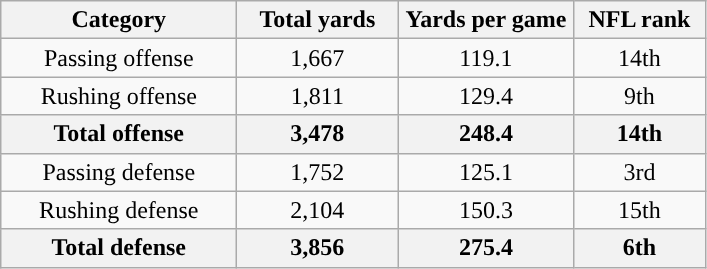<table class="wikitable" style="text-align:center">
<tr>
<th width=150px>Category</th>
<th width=100px>Total yards</th>
<th width=110px>Yards per game</th>
<th width=80px>NFL rank<br></th>
</tr>
<tr>
<td>Passing offense</td>
<td>1,667</td>
<td>119.1</td>
<td>14th</td>
</tr>
<tr>
<td>Rushing offense</td>
<td>1,811</td>
<td>129.4</td>
<td>9th</td>
</tr>
<tr>
<th>Total offense</th>
<th>3,478</th>
<th>248.4</th>
<th>14th</th>
</tr>
<tr>
<td>Passing defense</td>
<td>1,752</td>
<td>125.1</td>
<td>3rd</td>
</tr>
<tr>
<td>Rushing defense</td>
<td>2,104</td>
<td>150.3</td>
<td>15th</td>
</tr>
<tr>
<th>Total defense</th>
<th>3,856</th>
<th>275.4</th>
<th>6th</th>
</tr>
</table>
